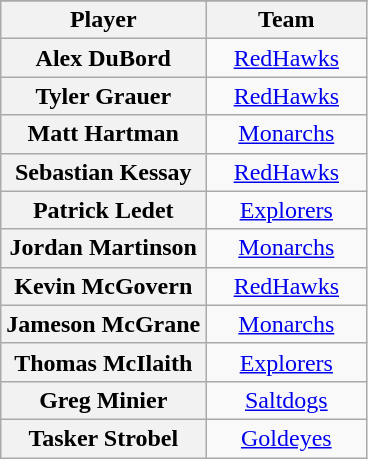<table class="wikitable sortable plainrowheaders" style="text-align:center;">
<tr>
</tr>
<tr>
<th scope="col">Player</th>
<th scope="col" style="width:100px;">Team</th>
</tr>
<tr>
<th scope="row" style="text-align:center">Alex DuBord</th>
<td><a href='#'>RedHawks</a></td>
</tr>
<tr>
<th scope="row" style="text-align:center">Tyler Grauer</th>
<td><a href='#'>RedHawks</a></td>
</tr>
<tr>
<th scope="row" style="text-align:center">Matt Hartman</th>
<td><a href='#'>Monarchs</a></td>
</tr>
<tr>
<th scope="row" style="text-align:center">Sebastian Kessay</th>
<td><a href='#'>RedHawks</a></td>
</tr>
<tr>
<th scope="row" style="text-align:center">Patrick Ledet</th>
<td><a href='#'>Explorers</a></td>
</tr>
<tr>
<th scope="row" style="text-align:center">Jordan Martinson</th>
<td><a href='#'>Monarchs</a></td>
</tr>
<tr>
<th scope="row" style="text-align:center">Kevin McGovern</th>
<td><a href='#'>RedHawks</a></td>
</tr>
<tr>
<th scope="row" style="text-align:center">Jameson McGrane</th>
<td><a href='#'>Monarchs</a></td>
</tr>
<tr>
<th scope="row" style="text-align:center">Thomas McIlaith</th>
<td><a href='#'>Explorers</a></td>
</tr>
<tr>
<th scope="row" style="text-align:center">Greg Minier</th>
<td><a href='#'>Saltdogs</a></td>
</tr>
<tr>
<th scope="row" style="text-align:center">Tasker Strobel</th>
<td><a href='#'>Goldeyes</a></td>
</tr>
</table>
